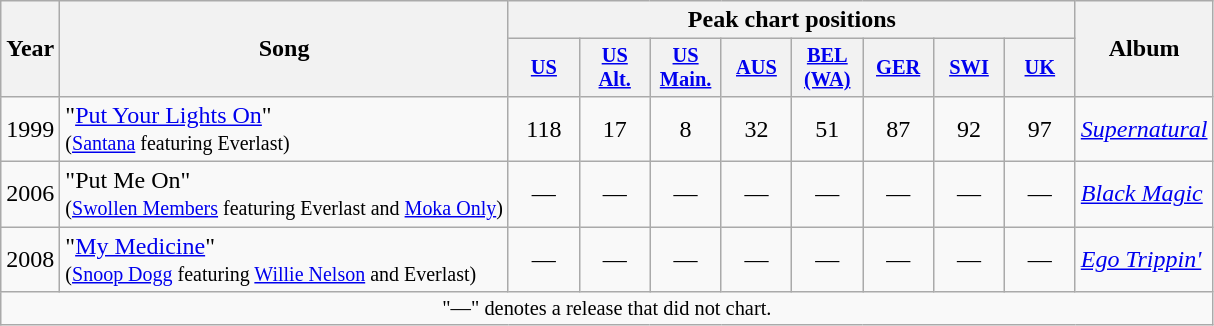<table class="wikitable">
<tr>
<th rowspan="2">Year</th>
<th rowspan="2">Song</th>
<th colspan="8">Peak chart positions</th>
<th rowspan="2">Album</th>
</tr>
<tr>
<th style="width:3em;font-size:85%"><a href='#'>US</a></th>
<th style="width:3em;font-size:85%"><a href='#'>US<br>Alt.</a><br></th>
<th style="width:3em;font-size:85%"><a href='#'>US<br>Main.</a><br></th>
<th style="width:3em;font-size:85%"><a href='#'>AUS</a><br></th>
<th style="width:3em;font-size:85%"><a href='#'>BEL (WA)</a><br></th>
<th style="width:3em;font-size:85%"><a href='#'>GER</a><br></th>
<th style="width:3em;font-size:85%"><a href='#'>SWI</a><br></th>
<th style="width:3em;font-size:85%"><a href='#'>UK</a><br></th>
</tr>
<tr>
<td align="center">1999</td>
<td>"<a href='#'>Put Your Lights On</a>"<br><small>(<a href='#'>Santana</a> featuring Everlast)</small></td>
<td style="text-align:center;">118</td>
<td style="text-align:center;">17</td>
<td style="text-align:center;">8</td>
<td style="text-align:center;">32</td>
<td style="text-align:center;">51</td>
<td style="text-align:center;">87</td>
<td style="text-align:center;">92</td>
<td style="text-align:center;">97</td>
<td><em><a href='#'>Supernatural</a></em></td>
</tr>
<tr>
<td align="center">2006</td>
<td>"Put Me On"<br><small>(<a href='#'>Swollen Members</a> featuring Everlast and <a href='#'>Moka Only</a>)</small></td>
<td style="text-align:center;">—</td>
<td style="text-align:center;">—</td>
<td style="text-align:center;">—</td>
<td style="text-align:center;">—</td>
<td style="text-align:center;">—</td>
<td style="text-align:center;">—</td>
<td style="text-align:center;">—</td>
<td style="text-align:center;">—</td>
<td><em><a href='#'>Black Magic</a></em></td>
</tr>
<tr>
<td align="center">2008</td>
<td>"<a href='#'>My Medicine</a>"<br><small>(<a href='#'>Snoop Dogg</a> featuring <a href='#'>Willie Nelson</a> and Everlast)</small></td>
<td style="text-align:center;">—</td>
<td style="text-align:center;">—</td>
<td style="text-align:center;">—</td>
<td style="text-align:center;">—</td>
<td style="text-align:center;">—</td>
<td style="text-align:center;">—</td>
<td style="text-align:center;">—</td>
<td style="text-align:center;">—</td>
<td><em><a href='#'>Ego Trippin'</a></em></td>
</tr>
<tr>
<td colspan="11" style="text-align:center; font-size:85%;">"—" denotes a release that did not chart.</td>
</tr>
</table>
